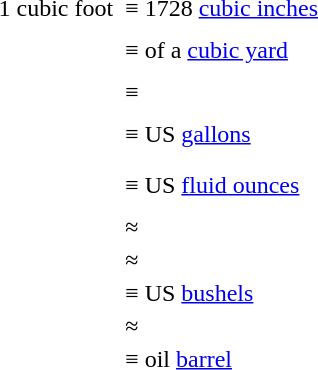<table ->
<tr>
<td valign=top rowspan=15>1 cubic foot </td>
<td colspan=2>≡ 1728 <a href='#'>cubic inches</a></td>
</tr>
<tr>
<td colspan=2 height=30pt>≡  of a <a href='#'>cubic yard</a></td>
</tr>
<tr>
<td colspan=2>≡ </td>
</tr>
<tr>
<td colspan=2 height=30pt>≡  US <a href='#'>gallons</a></td>
</tr>
<tr>
<td colspan=2 height=30pt>≡  US <a href='#'>fluid ounces</a></td>
</tr>
<tr>
<td colspan=2>≈ </td>
</tr>
<tr>
<td colspan=2>≈ </td>
</tr>
<tr>
<td colspan=2>≡  US <a href='#'>bushels</a></td>
</tr>
<tr>
<td colspan=2>≈ </td>
</tr>
<tr>
<td colspan=2>≡  oil <a href='#'>barrel</a></td>
</tr>
</table>
